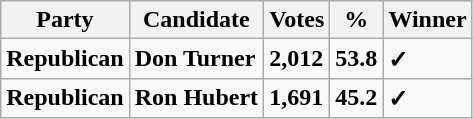<table class="wikitable sortable">
<tr>
<th>Party</th>
<th>Candidate</th>
<th>Votes</th>
<th>%</th>
<th>Winner</th>
</tr>
<tr>
<td><strong>Republican</strong></td>
<td><strong>Don Turner</strong></td>
<td><strong>2,012</strong></td>
<td><strong>53.8</strong></td>
<td><strong>✓</strong></td>
</tr>
<tr>
<td><strong>Republican</strong></td>
<td><strong>Ron Hubert</strong></td>
<td><strong>1,691</strong></td>
<td><strong>45.2</strong></td>
<td><strong>✓</strong></td>
</tr>
</table>
